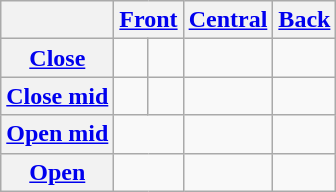<table class="wikitable" style="text-align:center">
<tr>
<th></th>
<th colspan="2"><a href='#'>Front</a></th>
<th><a href='#'>Central</a></th>
<th><a href='#'>Back</a></th>
</tr>
<tr>
<th><a href='#'>Close</a></th>
<td></td>
<td></td>
<td></td>
<td></td>
</tr>
<tr>
<th><a href='#'>Close mid</a></th>
<td></td>
<td></td>
<td></td>
<td></td>
</tr>
<tr>
<th><a href='#'>Open mid</a></th>
<td colspan="2"></td>
<td></td>
<td></td>
</tr>
<tr>
<th><a href='#'>Open</a></th>
<td colspan="2"></td>
<td></td>
<td></td>
</tr>
</table>
